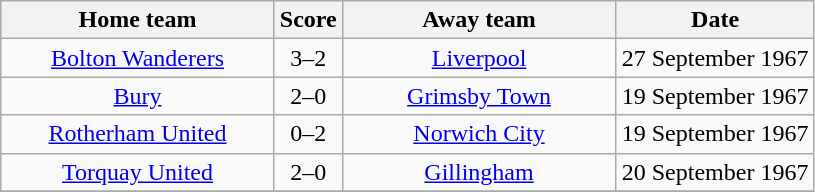<table class="wikitable" style="text-align:center;">
<tr>
<th width=175>Home team</th>
<th width=20>Score</th>
<th width=175>Away team</th>
<th width=125>Date</th>
</tr>
<tr>
<td><a href='#'>Bolton Wanderers</a></td>
<td>3–2</td>
<td><a href='#'>Liverpool</a></td>
<td>27 September 1967</td>
</tr>
<tr>
<td><a href='#'>Bury</a></td>
<td>2–0</td>
<td><a href='#'>Grimsby Town</a></td>
<td>19 September 1967</td>
</tr>
<tr>
<td><a href='#'>Rotherham United</a></td>
<td>0–2</td>
<td><a href='#'>Norwich City</a></td>
<td>19 September 1967</td>
</tr>
<tr>
<td><a href='#'>Torquay United</a></td>
<td>2–0</td>
<td><a href='#'>Gillingham</a></td>
<td>20 September 1967</td>
</tr>
<tr>
</tr>
</table>
